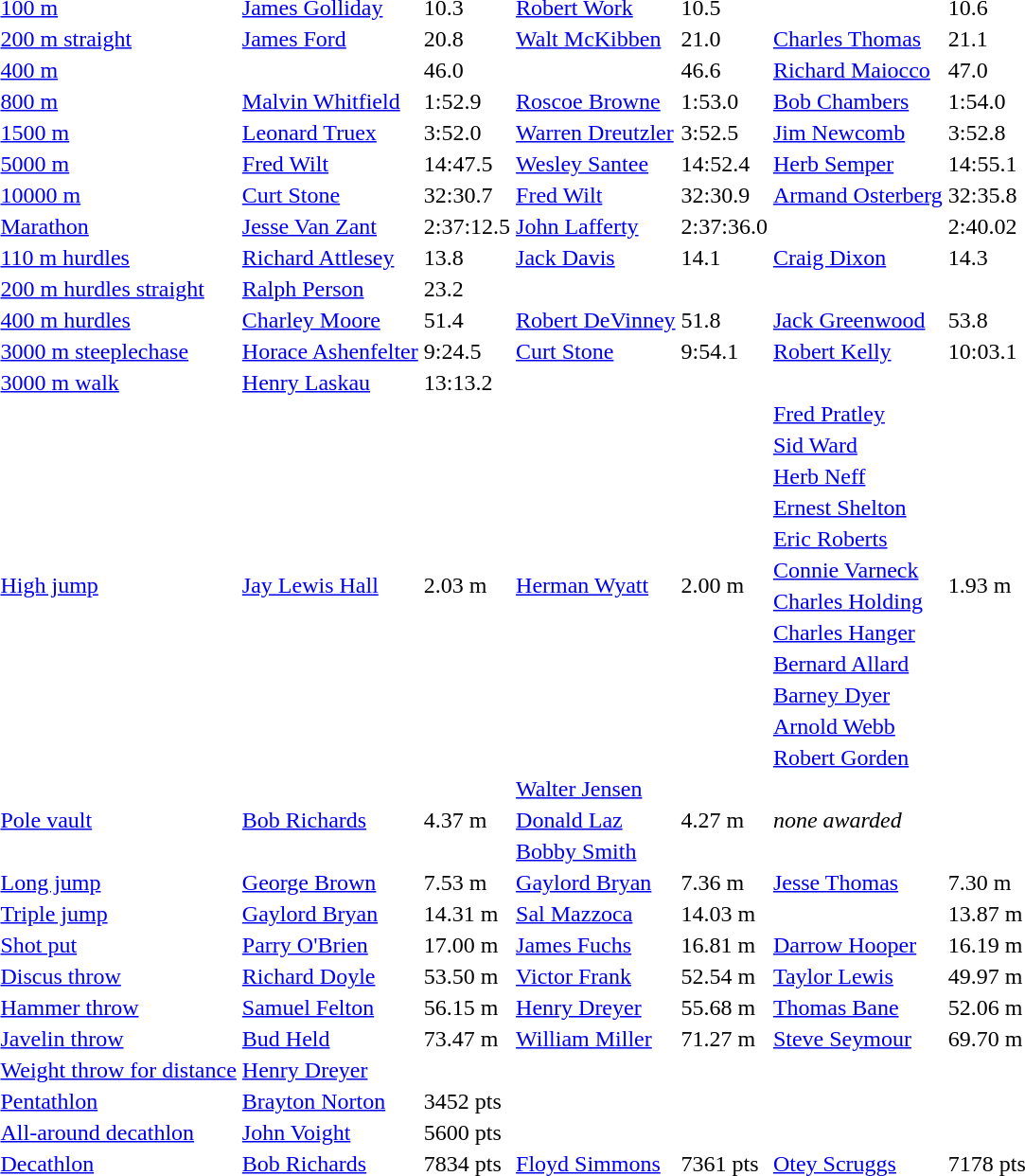<table>
<tr>
<td><a href='#'>100 m</a></td>
<td><a href='#'>James Golliday</a></td>
<td>10.3</td>
<td><a href='#'>Robert Work</a></td>
<td>10.5</td>
<td></td>
<td>10.6</td>
</tr>
<tr>
<td><a href='#'>200 m straight</a></td>
<td><a href='#'>James Ford</a></td>
<td>20.8</td>
<td><a href='#'>Walt McKibben</a></td>
<td>21.0 </td>
<td><a href='#'>Charles Thomas</a></td>
<td>21.1 </td>
</tr>
<tr>
<td><a href='#'>400 m</a></td>
<td></td>
<td>46.0</td>
<td></td>
<td>46.6</td>
<td><a href='#'>Richard Maiocco</a></td>
<td>47.0</td>
</tr>
<tr>
<td><a href='#'>800 m</a></td>
<td><a href='#'>Malvin Whitfield</a></td>
<td>1:52.9</td>
<td><a href='#'>Roscoe Browne</a></td>
<td>1:53.0</td>
<td><a href='#'>Bob Chambers</a></td>
<td>1:54.0</td>
</tr>
<tr>
<td><a href='#'>1500 m</a></td>
<td><a href='#'>Leonard Truex</a></td>
<td>3:52.0</td>
<td><a href='#'>Warren Dreutzler</a></td>
<td>3:52.5</td>
<td><a href='#'>Jim Newcomb</a></td>
<td>3:52.8</td>
</tr>
<tr>
<td><a href='#'>5000 m</a></td>
<td><a href='#'>Fred Wilt</a></td>
<td>14:47.5</td>
<td><a href='#'>Wesley Santee</a></td>
<td>14:52.4</td>
<td><a href='#'>Herb Semper</a></td>
<td>14:55.1</td>
</tr>
<tr>
<td><a href='#'>10000 m</a></td>
<td><a href='#'>Curt Stone</a></td>
<td>32:30.7</td>
<td><a href='#'>Fred Wilt</a></td>
<td>32:30.9</td>
<td><a href='#'>Armand Osterberg</a></td>
<td>32:35.8</td>
</tr>
<tr>
<td><a href='#'>Marathon</a></td>
<td><a href='#'>Jesse Van Zant</a></td>
<td>2:37:12.5</td>
<td><a href='#'>John Lafferty</a></td>
<td>2:37:36.0</td>
<td></td>
<td>2:40.02</td>
</tr>
<tr>
<td><a href='#'>110 m hurdles</a></td>
<td><a href='#'>Richard Attlesey</a></td>
<td>13.8</td>
<td><a href='#'>Jack Davis</a></td>
<td>14.1</td>
<td><a href='#'>Craig Dixon</a></td>
<td>14.3</td>
</tr>
<tr>
<td><a href='#'>200 m hurdles straight</a></td>
<td><a href='#'>Ralph Person</a></td>
<td>23.2</td>
<td></td>
<td></td>
<td></td>
<td></td>
</tr>
<tr>
<td><a href='#'>400 m hurdles</a></td>
<td><a href='#'>Charley Moore</a></td>
<td>51.4</td>
<td><a href='#'>Robert DeVinney</a></td>
<td>51.8</td>
<td><a href='#'>Jack Greenwood</a></td>
<td>53.8</td>
</tr>
<tr>
<td><a href='#'>3000 m steeplechase</a></td>
<td><a href='#'>Horace Ashenfelter</a></td>
<td>9:24.5</td>
<td><a href='#'>Curt Stone</a></td>
<td>9:54.1</td>
<td><a href='#'>Robert Kelly</a></td>
<td>10:03.1</td>
</tr>
<tr>
<td><a href='#'>3000 m walk</a></td>
<td><a href='#'>Henry Laskau</a></td>
<td>13:13.2</td>
<td></td>
<td></td>
<td></td>
<td></td>
</tr>
<tr>
<td rowspan=12><a href='#'>High jump</a></td>
<td rowspan=12><a href='#'>Jay Lewis Hall</a></td>
<td rowspan=12>2.03 m</td>
<td rowspan=12><a href='#'>Herman Wyatt</a></td>
<td rowspan=12>2.00 m</td>
<td><a href='#'>Fred Pratley</a></td>
<td rowspan=12>1.93 m</td>
</tr>
<tr>
<td><a href='#'>Sid Ward</a></td>
</tr>
<tr>
<td><a href='#'>Herb Neff</a></td>
</tr>
<tr>
<td><a href='#'>Ernest Shelton</a></td>
</tr>
<tr>
<td><a href='#'>Eric Roberts</a></td>
</tr>
<tr>
<td><a href='#'>Connie Varneck</a></td>
</tr>
<tr>
<td><a href='#'>Charles Holding</a></td>
</tr>
<tr>
<td><a href='#'>Charles Hanger</a></td>
</tr>
<tr>
<td><a href='#'>Bernard Allard</a></td>
</tr>
<tr>
<td><a href='#'>Barney Dyer</a></td>
</tr>
<tr>
<td><a href='#'>Arnold Webb</a></td>
</tr>
<tr>
<td rowspan=1><a href='#'>Robert Gorden</a></td>
</tr>
<tr>
<td rowspan=3><a href='#'>Pole vault</a></td>
<td rowspan=3><a href='#'>Bob Richards</a></td>
<td rowspan=3>4.37 m</td>
<td><a href='#'>Walter Jensen</a></td>
<td rowspan=3>4.27 m</td>
<td rowspan=3 colspan=2><em>none awarded</em></td>
</tr>
<tr>
<td><a href='#'>Donald Laz</a></td>
</tr>
<tr>
<td rowspan=1><a href='#'>Bobby Smith</a></td>
</tr>
<tr>
<td><a href='#'>Long jump</a></td>
<td><a href='#'>George Brown</a></td>
<td>7.53 m</td>
<td><a href='#'>Gaylord Bryan</a></td>
<td>7.36 m</td>
<td><a href='#'>Jesse Thomas</a></td>
<td>7.30 m</td>
</tr>
<tr>
<td><a href='#'>Triple jump</a></td>
<td><a href='#'>Gaylord Bryan</a></td>
<td>14.31 m</td>
<td><a href='#'>Sal Mazzoca</a></td>
<td>14.03 m</td>
<td></td>
<td>13.87 m</td>
</tr>
<tr>
<td><a href='#'>Shot put</a></td>
<td><a href='#'>Parry O'Brien</a></td>
<td>17.00 m</td>
<td><a href='#'>James Fuchs</a></td>
<td>16.81 m</td>
<td><a href='#'>Darrow Hooper</a></td>
<td>16.19 m</td>
</tr>
<tr>
<td><a href='#'>Discus throw</a></td>
<td><a href='#'>Richard Doyle</a></td>
<td>53.50 m</td>
<td><a href='#'>Victor Frank</a></td>
<td>52.54 m</td>
<td><a href='#'>Taylor Lewis</a></td>
<td>49.97 m</td>
</tr>
<tr>
<td><a href='#'>Hammer throw</a></td>
<td><a href='#'>Samuel Felton</a></td>
<td>56.15 m</td>
<td><a href='#'>Henry Dreyer</a></td>
<td>55.68 m</td>
<td><a href='#'>Thomas Bane</a></td>
<td>52.06 m</td>
</tr>
<tr>
<td><a href='#'>Javelin throw</a></td>
<td><a href='#'>Bud Held</a></td>
<td>73.47 m</td>
<td><a href='#'>William Miller</a></td>
<td>71.27 m</td>
<td><a href='#'>Steve Seymour</a></td>
<td>69.70 m</td>
</tr>
<tr>
<td><a href='#'>Weight throw for distance</a></td>
<td><a href='#'>Henry Dreyer</a></td>
<td></td>
<td></td>
<td></td>
<td></td>
<td></td>
</tr>
<tr>
<td><a href='#'>Pentathlon</a></td>
<td><a href='#'>Brayton Norton</a></td>
<td>3452 pts</td>
<td></td>
<td></td>
<td></td>
<td></td>
</tr>
<tr>
<td><a href='#'>All-around decathlon</a></td>
<td><a href='#'>John Voight</a></td>
<td>5600 pts</td>
<td></td>
<td></td>
<td></td>
<td></td>
</tr>
<tr>
<td><a href='#'>Decathlon</a></td>
<td><a href='#'>Bob Richards</a></td>
<td>7834 pts</td>
<td><a href='#'>Floyd Simmons</a></td>
<td>7361 pts</td>
<td><a href='#'>Otey Scruggs</a></td>
<td>7178 pts</td>
</tr>
</table>
